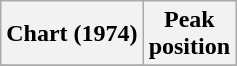<table class="wikitable sortable plainrowheaders">
<tr>
<th>Chart (1974)</th>
<th>Peak<br>position</th>
</tr>
<tr>
</tr>
</table>
